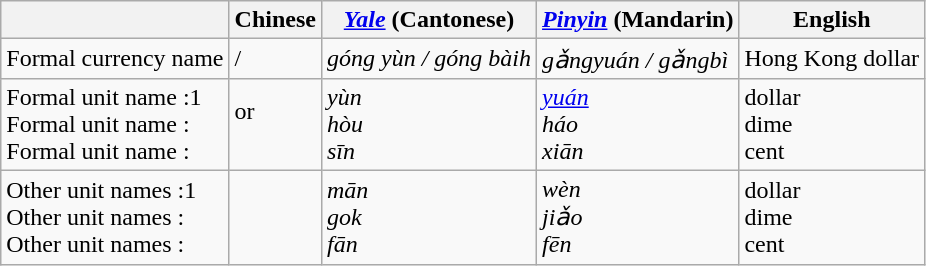<table class="wikitable">
<tr>
<th></th>
<th>Chinese</th>
<th><em><a href='#'>Yale</a></em> (Cantonese)</th>
<th><em><a href='#'>Pinyin</a></em> (Mandarin)</th>
<th>English</th>
</tr>
<tr>
<td>Formal currency name</td>
<td> / </td>
<td><em>góng yùn / góng bàih</em></td>
<td><em>gǎngyuán / gǎngbì</em></td>
<td>Hong Kong dollar</td>
</tr>
<tr>
<td>Formal unit name :1<br>Formal unit name :<br>Formal unit name :</td>
<td> or <br><br></td>
<td><em>yùn<br>hòu<br>sīn</em></td>
<td><em><a href='#'>yuán</a><br>háo<br>xiān</em></td>
<td>dollar<br>dime<br>cent</td>
</tr>
<tr>
<td>Other unit names :1<br>Other unit names :<br>Other unit names :</td>
<td><br><br></td>
<td><em>mān<br>gok<br>fān</em></td>
<td><em>wèn<br>jiǎo<br>fēn</em></td>
<td>dollar<br>dime<br>cent</td>
</tr>
</table>
